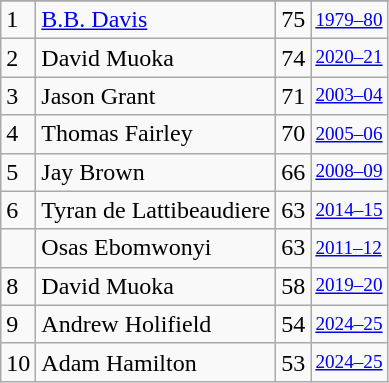<table class="wikitable">
<tr>
</tr>
<tr>
<td>1</td>
<td><a href='#'>B.B. Davis</a></td>
<td>75</td>
<td style="font-size:80%;"><a href='#'>1979–80</a></td>
</tr>
<tr>
<td>2</td>
<td>David Muoka</td>
<td>74</td>
<td style="font-size:80%;"><a href='#'>2020–21</a></td>
</tr>
<tr>
<td>3</td>
<td>Jason Grant</td>
<td>71</td>
<td style="font-size:80%;"><a href='#'>2003–04</a></td>
</tr>
<tr>
<td>4</td>
<td>Thomas Fairley</td>
<td>70</td>
<td style="font-size:80%;"><a href='#'>2005–06</a></td>
</tr>
<tr>
<td>5</td>
<td>Jay Brown</td>
<td>66</td>
<td style="font-size:80%;"><a href='#'>2008–09</a></td>
</tr>
<tr>
<td>6</td>
<td>Tyran de Lattibeaudiere</td>
<td>63</td>
<td style="font-size:80%;"><a href='#'>2014–15</a></td>
</tr>
<tr>
<td></td>
<td>Osas Ebomwonyi</td>
<td>63</td>
<td style="font-size:80%;"><a href='#'>2011–12</a></td>
</tr>
<tr>
<td>8</td>
<td>David Muoka</td>
<td>58</td>
<td style="font-size:80%;"><a href='#'>2019–20</a></td>
</tr>
<tr>
<td>9</td>
<td>Andrew Holifield</td>
<td>54</td>
<td style="font-size:80%;"><a href='#'>2024–25</a></td>
</tr>
<tr>
<td>10</td>
<td>Adam Hamilton</td>
<td>53</td>
<td style="font-size:80%;"><a href='#'>2024–25</a></td>
</tr>
</table>
